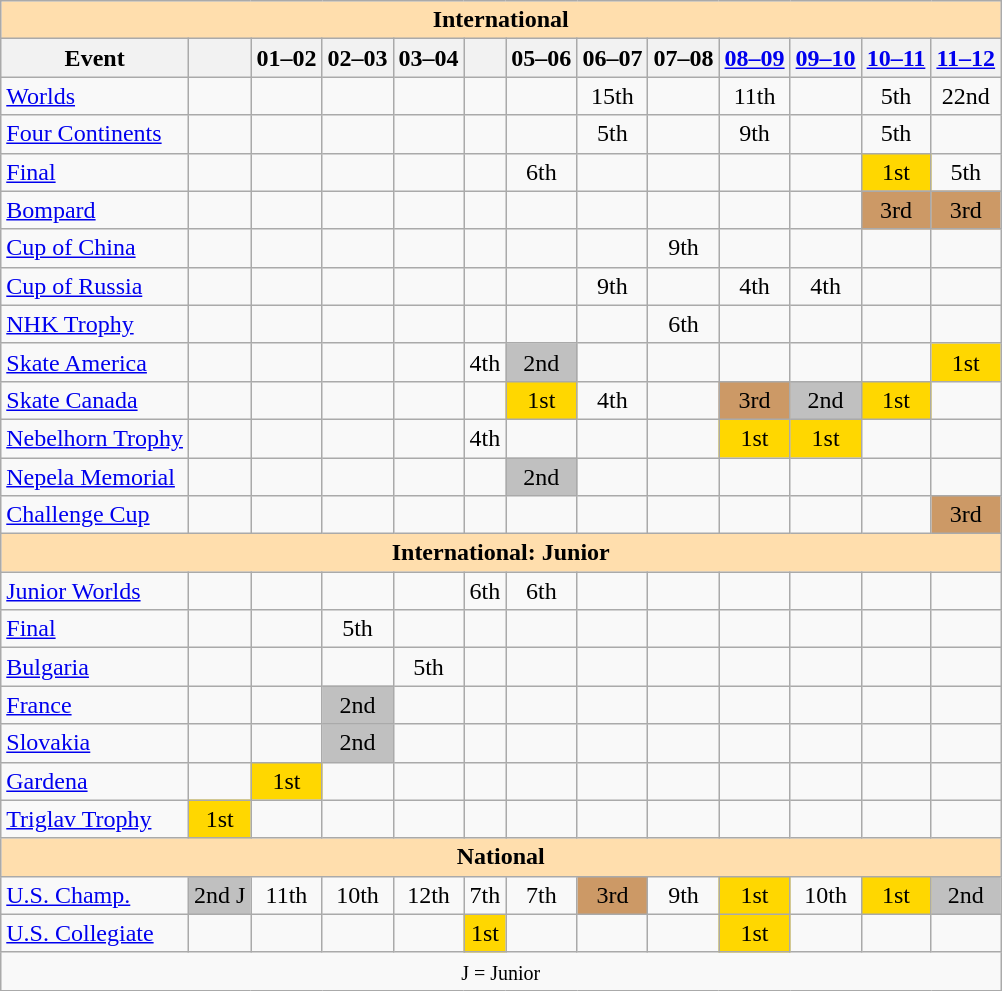<table class="wikitable" style="text-align:center">
<tr>
<th colspan="13" style="background-color: #ffdead; " align="center">International</th>
</tr>
<tr>
<th>Event</th>
<th></th>
<th>01–02</th>
<th>02–03</th>
<th>03–04</th>
<th></th>
<th>05–06</th>
<th>06–07</th>
<th>07–08</th>
<th><a href='#'>08–09</a></th>
<th><a href='#'>09–10</a></th>
<th><a href='#'>10–11</a></th>
<th><a href='#'>11–12</a></th>
</tr>
<tr>
<td align="left"><a href='#'>Worlds</a></td>
<td></td>
<td></td>
<td></td>
<td></td>
<td></td>
<td></td>
<td>15th</td>
<td></td>
<td>11th</td>
<td></td>
<td>5th</td>
<td>22nd</td>
</tr>
<tr>
<td align="left"><a href='#'>Four Continents</a></td>
<td></td>
<td></td>
<td></td>
<td></td>
<td></td>
<td></td>
<td>5th</td>
<td></td>
<td>9th</td>
<td></td>
<td>5th</td>
<td></td>
</tr>
<tr>
<td align="left"> <a href='#'>Final</a></td>
<td></td>
<td></td>
<td></td>
<td></td>
<td></td>
<td>6th</td>
<td></td>
<td></td>
<td></td>
<td></td>
<td bgcolor="gold">1st</td>
<td>5th</td>
</tr>
<tr>
<td align="left"> <a href='#'>Bompard</a></td>
<td></td>
<td></td>
<td></td>
<td></td>
<td></td>
<td></td>
<td></td>
<td></td>
<td></td>
<td></td>
<td bgcolor="cc9966">3rd</td>
<td bgcolor="cc9966">3rd</td>
</tr>
<tr>
<td align="left"> <a href='#'>Cup of China</a></td>
<td></td>
<td></td>
<td></td>
<td></td>
<td></td>
<td></td>
<td></td>
<td>9th</td>
<td></td>
<td></td>
<td></td>
<td></td>
</tr>
<tr>
<td align="left"> <a href='#'>Cup of Russia</a></td>
<td></td>
<td></td>
<td></td>
<td></td>
<td></td>
<td></td>
<td>9th</td>
<td></td>
<td>4th</td>
<td>4th</td>
<td></td>
<td></td>
</tr>
<tr>
<td align="left"> <a href='#'>NHK Trophy</a></td>
<td></td>
<td></td>
<td></td>
<td></td>
<td></td>
<td></td>
<td></td>
<td>6th</td>
<td></td>
<td></td>
<td></td>
<td></td>
</tr>
<tr>
<td align="left"> <a href='#'>Skate America</a></td>
<td></td>
<td></td>
<td></td>
<td></td>
<td>4th</td>
<td bgcolor="silver">2nd</td>
<td></td>
<td></td>
<td></td>
<td></td>
<td></td>
<td bgcolor="gold">1st</td>
</tr>
<tr>
<td align="left"> <a href='#'>Skate Canada</a></td>
<td></td>
<td></td>
<td></td>
<td></td>
<td></td>
<td bgcolor="gold">1st</td>
<td>4th</td>
<td></td>
<td bgcolor="cc9966">3rd</td>
<td bgcolor="silver">2nd</td>
<td bgcolor="gold">1st</td>
<td></td>
</tr>
<tr>
<td align="left"><a href='#'>Nebelhorn Trophy</a></td>
<td></td>
<td></td>
<td></td>
<td></td>
<td>4th</td>
<td></td>
<td></td>
<td></td>
<td bgcolor="gold">1st</td>
<td bgcolor="gold">1st</td>
<td></td>
<td></td>
</tr>
<tr>
<td align="left"><a href='#'>Nepela Memorial</a></td>
<td></td>
<td></td>
<td></td>
<td></td>
<td></td>
<td bgcolor="silver">2nd</td>
<td></td>
<td></td>
<td></td>
<td></td>
<td></td>
<td></td>
</tr>
<tr>
<td align="left"><a href='#'>Challenge Cup</a></td>
<td></td>
<td></td>
<td></td>
<td></td>
<td></td>
<td></td>
<td></td>
<td></td>
<td></td>
<td></td>
<td></td>
<td bgcolor="cc9966">3rd</td>
</tr>
<tr>
<th colspan="13" style="background-color: #ffdead; " align="center">International: Junior</th>
</tr>
<tr>
<td align="left"><a href='#'>Junior Worlds</a></td>
<td></td>
<td></td>
<td></td>
<td></td>
<td>6th</td>
<td>6th</td>
<td></td>
<td></td>
<td></td>
<td></td>
<td></td>
<td></td>
</tr>
<tr>
<td align="left"> <a href='#'>Final</a></td>
<td></td>
<td></td>
<td>5th</td>
<td></td>
<td></td>
<td></td>
<td></td>
<td></td>
<td></td>
<td></td>
<td></td>
<td></td>
</tr>
<tr>
<td align="left"> <a href='#'>Bulgaria</a></td>
<td></td>
<td></td>
<td></td>
<td>5th</td>
<td></td>
<td></td>
<td></td>
<td></td>
<td></td>
<td></td>
<td></td>
<td></td>
</tr>
<tr>
<td align="left"> <a href='#'>France</a></td>
<td></td>
<td></td>
<td bgcolor="silver">2nd</td>
<td></td>
<td></td>
<td></td>
<td></td>
<td></td>
<td></td>
<td></td>
<td></td>
<td></td>
</tr>
<tr>
<td align="left"> <a href='#'>Slovakia</a></td>
<td></td>
<td></td>
<td bgcolor="silver">2nd</td>
<td></td>
<td></td>
<td></td>
<td></td>
<td></td>
<td></td>
<td></td>
<td></td>
<td></td>
</tr>
<tr>
<td align="left"><a href='#'>Gardena</a></td>
<td></td>
<td bgcolor="gold">1st</td>
<td></td>
<td></td>
<td></td>
<td></td>
<td></td>
<td></td>
<td></td>
<td></td>
<td></td>
<td></td>
</tr>
<tr>
<td align="left"><a href='#'>Triglav Trophy</a></td>
<td bgcolor="gold">1st</td>
<td></td>
<td></td>
<td></td>
<td></td>
<td></td>
<td></td>
<td></td>
<td></td>
<td></td>
<td></td>
<td></td>
</tr>
<tr>
<th colspan="13" style="background-color: #ffdead; " align="center">National</th>
</tr>
<tr>
<td align="left"><a href='#'>U.S. Champ.</a></td>
<td bgcolor="silver">2nd J</td>
<td>11th</td>
<td>10th</td>
<td>12th</td>
<td>7th</td>
<td>7th</td>
<td bgcolor="cc9966">3rd</td>
<td>9th</td>
<td bgcolor="gold">1st</td>
<td>10th</td>
<td bgcolor="gold">1st</td>
<td bgcolor="silver">2nd</td>
</tr>
<tr>
<td align="left"><a href='#'>U.S. Collegiate</a></td>
<td></td>
<td></td>
<td></td>
<td></td>
<td bgcolor="gold">1st</td>
<td></td>
<td></td>
<td></td>
<td bgcolor="gold">1st</td>
<td></td>
<td></td>
<td></td>
</tr>
<tr>
<td colspan="13" align="center"><small>J = Junior</small></td>
</tr>
</table>
